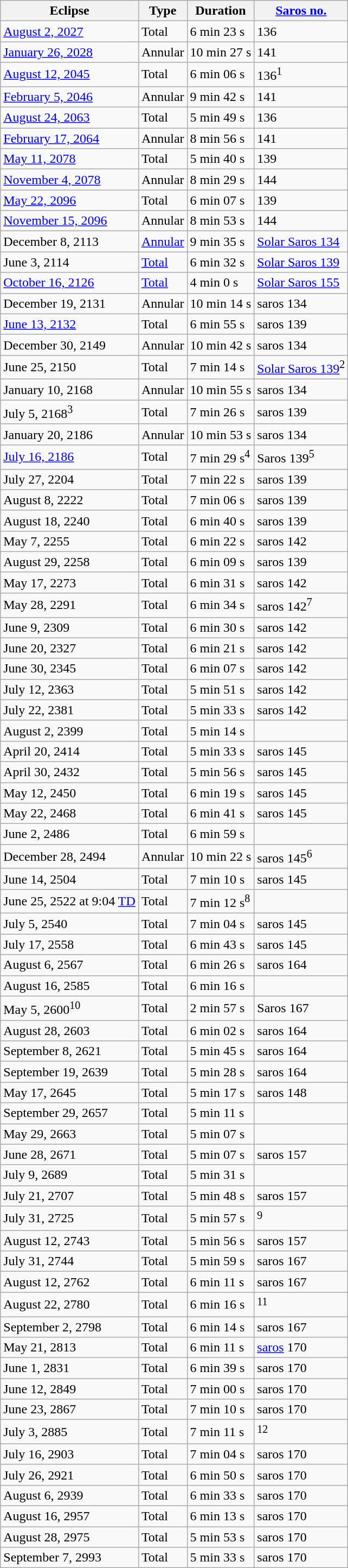<table class="wikitable">
<tr>
<th>Eclipse</th>
<th>Type</th>
<th>Duration</th>
<th><a href='#'>Saros no.</a></th>
</tr>
<tr>
<td><a href='#'>August 2, 2027</a></td>
<td>Total</td>
<td>6 min 23 s</td>
<td>136</td>
</tr>
<tr>
<td><a href='#'>January 26, 2028</a></td>
<td>Annular</td>
<td>10 min 27 s</td>
<td>141</td>
</tr>
<tr>
<td><a href='#'>August 12, 2045</a></td>
<td>Total</td>
<td>6 min 06 s</td>
<td>136<sup>1</sup></td>
</tr>
<tr>
<td><a href='#'>February 5, 2046</a></td>
<td>Annular</td>
<td>9 min 42 s</td>
<td>141</td>
</tr>
<tr>
<td><a href='#'>August 24, 2063</a></td>
<td>Total</td>
<td>5 min 49 s</td>
<td>136</td>
</tr>
<tr>
<td><a href='#'>February 17, 2064</a></td>
<td>Annular</td>
<td>8 min 56 s</td>
<td>141</td>
</tr>
<tr>
<td><a href='#'>May 11, 2078</a></td>
<td>Total</td>
<td>5 min 40 s</td>
<td>139</td>
</tr>
<tr>
<td><a href='#'>November 4, 2078</a></td>
<td>Annular</td>
<td>8 min 29 s</td>
<td>144</td>
</tr>
<tr>
<td><a href='#'>May 22, 2096</a></td>
<td>Total</td>
<td>6 min 07 s</td>
<td>139</td>
</tr>
<tr>
<td><a href='#'>November 15, 2096</a></td>
<td>Annular</td>
<td>8 min 53 s</td>
<td>144</td>
</tr>
<tr>
<td>December 8, 2113</td>
<td><a href='#'>Annular</a></td>
<td>9 min 35 s</td>
<td><a href='#'>Solar Saros 134</a></td>
</tr>
<tr>
<td>June 3, 2114</td>
<td><a href='#'>Total</a></td>
<td>6 min 32 s</td>
<td><a href='#'>Solar Saros 139</a></td>
</tr>
<tr>
<td><a href='#'>October 16, 2126</a></td>
<td><a href='#'>Total</a></td>
<td>4 min 0 s</td>
<td><a href='#'>Solar Saros 155</a></td>
</tr>
<tr>
<td>December 19, 2131</td>
<td>Annular</td>
<td>10 min 14 s</td>
<td>saros 134</td>
</tr>
<tr>
<td><a href='#'>June 13, 2132</a></td>
<td>Total</td>
<td>6 min 55 s</td>
<td>saros 139</td>
</tr>
<tr>
<td>December 30, 2149</td>
<td>Annular</td>
<td>10 min 42 s</td>
<td>saros 134</td>
</tr>
<tr>
<td>June 25, 2150</td>
<td>Total</td>
<td>7 min 14 s</td>
<td><a href='#'>Solar Saros 139</a><sup>2</sup></td>
</tr>
<tr>
<td>January 10, 2168</td>
<td>Annular</td>
<td>10 min 55 s</td>
<td>saros 134</td>
</tr>
<tr>
<td>July 5, 2168<sup>3</sup></td>
<td>Total</td>
<td>7 min 26 s</td>
<td>saros 139</td>
</tr>
<tr>
<td>January 20, 2186</td>
<td>Annular</td>
<td>10 min 53 s</td>
<td>saros 134</td>
</tr>
<tr>
<td><a href='#'>July 16, 2186</a></td>
<td>Total</td>
<td>7 min 29 s<sup>4</sup></td>
<td>Saros 139<sup>5</sup></td>
</tr>
<tr>
<td>July 27, 2204</td>
<td>Total</td>
<td>7 min 22 s</td>
<td>saros 139</td>
</tr>
<tr>
<td>August 8, 2222</td>
<td>Total</td>
<td>7 min 06 s</td>
<td>saros 139</td>
</tr>
<tr>
<td>August 18, 2240</td>
<td>Total</td>
<td>6 min 40 s</td>
<td>saros 139</td>
</tr>
<tr>
<td>May 7, 2255</td>
<td>Total</td>
<td>6 min 22 s</td>
<td>saros 142</td>
</tr>
<tr>
<td>August 29, 2258</td>
<td>Total</td>
<td>6 min 09 s</td>
<td>saros 139</td>
</tr>
<tr>
<td>May 17, 2273</td>
<td>Total</td>
<td>6 min 31 s</td>
<td>saros 142</td>
</tr>
<tr>
<td>May 28, 2291</td>
<td>Total</td>
<td>6 min 34 s</td>
<td>saros 142<sup>7</sup></td>
</tr>
<tr>
<td>June 9, 2309</td>
<td>Total</td>
<td>6 min 30 s</td>
<td>saros 142</td>
</tr>
<tr>
<td>June 20, 2327</td>
<td>Total</td>
<td>6 min 21 s</td>
<td>saros 142</td>
</tr>
<tr>
<td>June 30, 2345</td>
<td>Total</td>
<td>6 min 07 s</td>
<td>saros 142</td>
</tr>
<tr>
<td>July 12, 2363</td>
<td>Total</td>
<td>5 min 51 s</td>
<td>saros 142</td>
</tr>
<tr>
<td>July 22, 2381</td>
<td>Total</td>
<td>5 min 33 s</td>
<td>saros 142</td>
</tr>
<tr>
<td>August 2, 2399</td>
<td>Total</td>
<td>5 min 14 s</td>
<td></td>
</tr>
<tr>
<td>April 20, 2414</td>
<td>Total</td>
<td>5 min 33 s</td>
<td>saros 145</td>
</tr>
<tr>
<td>April 30, 2432</td>
<td>Total</td>
<td>5 min 56 s</td>
<td>saros 145</td>
</tr>
<tr>
<td>May 12, 2450</td>
<td>Total</td>
<td>6 min 19 s</td>
<td>saros 145</td>
</tr>
<tr>
<td>May 22, 2468</td>
<td>Total</td>
<td>6 min 41 s</td>
<td>saros 145</td>
</tr>
<tr>
<td>June 2, 2486</td>
<td>Total</td>
<td>6 min 59 s</td>
<td></td>
</tr>
<tr>
<td>December 28, 2494</td>
<td>Annular</td>
<td>10 min 22 s</td>
<td>saros 145<sup>6</sup></td>
</tr>
<tr>
<td>June 14, 2504</td>
<td>Total</td>
<td>7 min 10 s</td>
<td>saros 145</td>
</tr>
<tr>
<td>June 25, 2522 at 9:04 <a href='#'>TD</a></td>
<td>Total</td>
<td>7 min 12 s<sup>8</sup></td>
<td></td>
</tr>
<tr>
<td>July 5, 2540</td>
<td>Total</td>
<td>7 min 04 s</td>
<td>saros 145</td>
</tr>
<tr>
<td>July 17, 2558</td>
<td>Total</td>
<td>6 min 43 s</td>
<td>saros 145</td>
</tr>
<tr>
<td>August 6, 2567</td>
<td>Total</td>
<td>6 min 26 s</td>
<td>saros 164</td>
</tr>
<tr>
<td>August 16, 2585</td>
<td>Total</td>
<td>6 min 16 s</td>
<td></td>
</tr>
<tr>
<td>May 5, 2600<sup>10</sup></td>
<td>Total</td>
<td>2 min 57 s</td>
<td>Saros 167</td>
</tr>
<tr>
<td>August 28, 2603</td>
<td>Total</td>
<td>6 min 02 s</td>
<td>saros 164</td>
</tr>
<tr>
<td>September 8, 2621</td>
<td>Total</td>
<td>5 min 45 s</td>
<td>saros 164</td>
</tr>
<tr>
<td>September 19, 2639</td>
<td>Total</td>
<td>5 min 28 s</td>
<td>saros 164</td>
</tr>
<tr>
<td>May 17, 2645</td>
<td>Total</td>
<td>5 min 17 s</td>
<td>saros 148</td>
</tr>
<tr>
<td>September 29, 2657</td>
<td>Total</td>
<td>5 min 11 s</td>
<td></td>
</tr>
<tr>
<td>May 29, 2663</td>
<td>Total</td>
<td>5 min 07 s</td>
<td></td>
</tr>
<tr>
<td>June 28, 2671</td>
<td>Total</td>
<td>5 min 07 s</td>
<td>saros 157</td>
</tr>
<tr>
<td>July 9, 2689</td>
<td>Total</td>
<td>5 min 31 s</td>
<td></td>
</tr>
<tr>
<td>July 21, 2707</td>
<td>Total</td>
<td>5 min 48 s</td>
<td>saros 157</td>
</tr>
<tr>
<td>July 31, 2725</td>
<td>Total</td>
<td>5 min 57 s</td>
<td><sup>9</sup></td>
</tr>
<tr>
<td>August 12, 2743</td>
<td>Total</td>
<td>5 min 56 s</td>
<td>saros 157</td>
</tr>
<tr>
<td>July 31, 2744</td>
<td>Total</td>
<td>5 min 59 s</td>
<td>saros 167</td>
</tr>
<tr>
<td>August 12, 2762</td>
<td>Total</td>
<td>6 min 11 s</td>
<td>saros 167</td>
</tr>
<tr>
<td>August 22, 2780</td>
<td>Total</td>
<td>6 min 16 s</td>
<td><sup>11</sup></td>
</tr>
<tr>
<td>September 2, 2798</td>
<td>Total</td>
<td>6 min 14 s</td>
<td>saros 167</td>
</tr>
<tr>
<td>May 21, 2813</td>
<td>Total</td>
<td>6 min 11 s</td>
<td><a href='#'>saros</a> 170</td>
</tr>
<tr>
<td>June 1, 2831</td>
<td>Total</td>
<td>6 min 39 s</td>
<td>saros 170</td>
</tr>
<tr>
<td>June 12, 2849</td>
<td>Total</td>
<td>7 min 00 s</td>
<td>saros 170</td>
</tr>
<tr>
<td>June 23, 2867</td>
<td>Total</td>
<td>7 min 10 s</td>
<td>saros 170</td>
</tr>
<tr>
<td>July 3, 2885</td>
<td>Total</td>
<td>7 min 11 s</td>
<td><sup>12</sup></td>
</tr>
<tr>
<td>July 16, 2903</td>
<td>Total</td>
<td>7 min 04 s</td>
<td>saros 170</td>
</tr>
<tr>
<td>July 26, 2921</td>
<td>Total</td>
<td>6 min 50 s</td>
<td>saros 170</td>
</tr>
<tr>
<td>August 6, 2939</td>
<td>Total</td>
<td>6 min 33 s</td>
<td>saros 170</td>
</tr>
<tr>
<td>August 16, 2957</td>
<td>Total</td>
<td>6 min 13 s</td>
<td>saros 170</td>
</tr>
<tr>
<td>August 28, 2975</td>
<td>Total</td>
<td>5 min 53 s</td>
<td>saros 170</td>
</tr>
<tr>
<td>September 7, 2993</td>
<td>Total</td>
<td>5 min 33 s</td>
<td>saros 170</td>
</tr>
</table>
